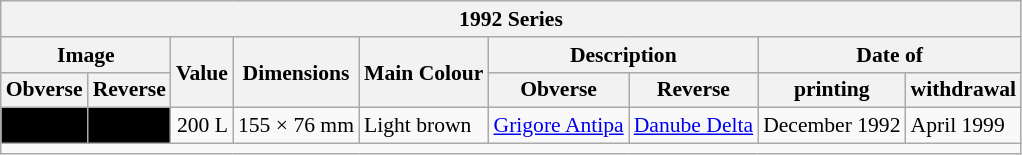<table class="wikitable" style="font-size: 90%">
<tr>
<th colspan=9>1992 Series</th>
</tr>
<tr>
<th colspan=2>Image</th>
<th rowspan=2>Value</th>
<th rowspan=2>Dimensions</th>
<th rowspan=2>Main Colour</th>
<th colspan=2>Description</th>
<th colspan=2>Date of</th>
</tr>
<tr>
<th>Obverse</th>
<th>Reverse</th>
<th>Obverse</th>
<th>Reverse</th>
<th>printing</th>
<th>withdrawal</th>
</tr>
<tr>
<td align=right bgcolor="#000000"></td>
<td align=left bgcolor="#000000"></td>
<td align=right>200 L</td>
<td>155 × 76 mm</td>
<td>Light brown</td>
<td><a href='#'>Grigore Antipa</a></td>
<td><a href='#'>Danube Delta</a></td>
<td>December 1992</td>
<td>April 1999</td>
</tr>
<tr>
<td colspan=9></td>
</tr>
</table>
